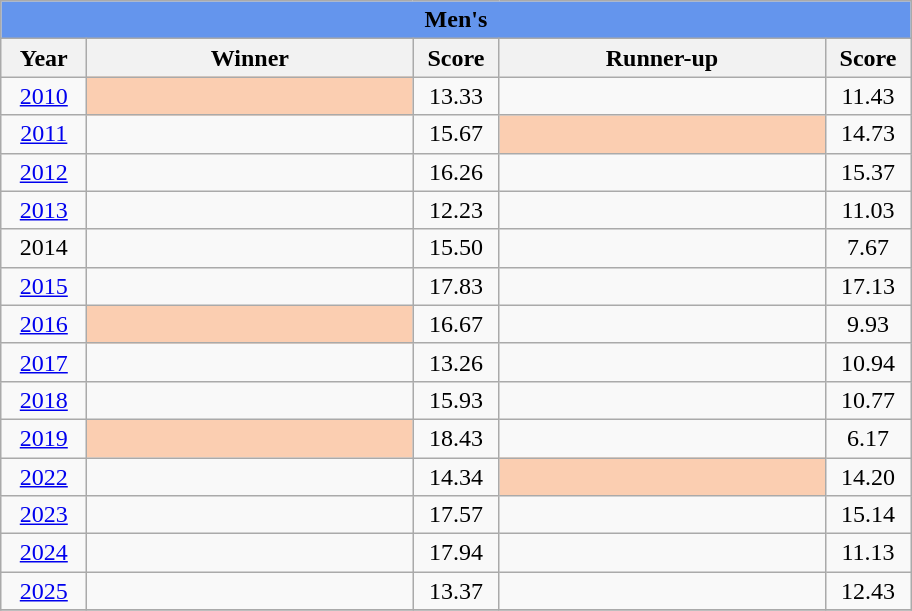<table class="wikitable" border="1">
<tr>
<td colspan="7" style="text-align:center; background:#6495ed;"><strong>Men's</strong></td>
</tr>
<tr>
<th width="50">Year</th>
<th width="210">Winner</th>
<th width="50">Score</th>
<th width="210">Runner-up</th>
<th width="50">Score</th>
</tr>
<tr>
<td align="center"><a href='#'>2010</a></td>
<td style="background-color:#FBCEB1"></td>
<td align="center">13.33</td>
<td></td>
<td align="center">11.43</td>
</tr>
<tr>
<td align="center"><a href='#'>2011</a></td>
<td></td>
<td align="center">15.67</td>
<td style="background-color:#FBCEB1"></td>
<td align="center">14.73</td>
</tr>
<tr>
<td align="center"><a href='#'>2012</a></td>
<td></td>
<td align="center">16.26</td>
<td></td>
<td align="center">15.37</td>
</tr>
<tr>
<td align="center"><a href='#'>2013</a></td>
<td></td>
<td align="center">12.23</td>
<td></td>
<td align="center">11.03</td>
</tr>
<tr>
<td align="center">2014</td>
<td {{nowrap></td>
<td align="center">15.50</td>
<td></td>
<td align="center">7.67</td>
</tr>
<tr>
<td align="center"><a href='#'>2015</a></td>
<td></td>
<td align="center">17.83</td>
<td></td>
<td align="center">17.13</td>
</tr>
<tr>
<td align="center"><a href='#'>2016</a></td>
<td style="background-color:#FBCEB1"></td>
<td align="center">16.67</td>
<td></td>
<td align="center">9.93</td>
</tr>
<tr>
<td align="center"><a href='#'>2017</a></td>
<td></td>
<td align="center">13.26</td>
<td></td>
<td align="center">10.94</td>
</tr>
<tr>
<td align="center"><a href='#'>2018</a></td>
<td></td>
<td align="center">15.93</td>
<td></td>
<td align="center">10.77</td>
</tr>
<tr>
<td align="center"><a href='#'>2019</a></td>
<td style="background-color:#FBCEB1"></td>
<td align="center">18.43</td>
<td></td>
<td align="center">6.17</td>
</tr>
<tr>
<td align="center"><a href='#'>2022</a></td>
<td {{nowrap></td>
<td align="center">14.34</td>
<td style="background-color:#FBCEB1"></td>
<td align="center">14.20</td>
</tr>
<tr>
<td align="center"><a href='#'>2023</a></td>
<td {{nowrap></td>
<td align="center">17.57</td>
<td></td>
<td align="center">15.14</td>
</tr>
<tr>
<td align="center"><a href='#'>2024</a></td>
<td></td>
<td align="center">17.94</td>
<td></td>
<td align="center">11.13</td>
</tr>
<tr>
<td align="center"><a href='#'>2025</a></td>
<td {{nowrap></td>
<td align="center">13.37</td>
<td></td>
<td align="center">12.43</td>
</tr>
<tr>
</tr>
</table>
